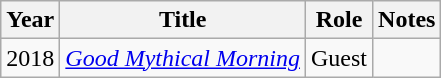<table class="wikitable">
<tr>
<th>Year</th>
<th>Title</th>
<th>Role</th>
<th>Notes</th>
</tr>
<tr>
<td>2018</td>
<td><em><a href='#'>Good Mythical Morning</a></em></td>
<td>Guest</td>
<td></td>
</tr>
</table>
